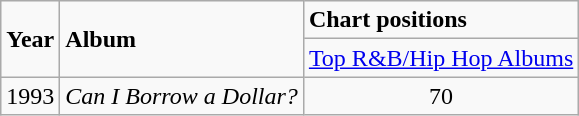<table class="wikitable">
<tr>
<td rowspan="2"><strong>Year</strong></td>
<td rowspan="2"><strong>Album</strong></td>
<td colspan="2"><strong>Chart positions</strong></td>
</tr>
<tr>
<td><a href='#'>Top R&B/Hip Hop Albums</a></td>
</tr>
<tr>
<td>1993</td>
<td><em>Can I Borrow a Dollar?</em></td>
<td style="text-align:center; vertical-align:top;">70</td>
</tr>
</table>
